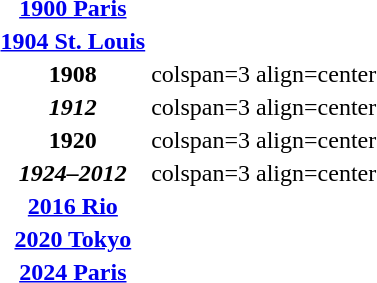<table>
<tr>
<th scope="row"><a href='#'>1900 Paris</a><br></th>
<td></td>
<td></td>
<td></td>
</tr>
<tr>
<th scope="row"><a href='#'>1904 St. Louis</a><br></th>
<td></td>
<td></td>
<td><br></td>
</tr>
<tr>
<th scope="row">1908</th>
<td>colspan=3 align=center</td>
</tr>
<tr>
<th scope="row"><em>1912</em></th>
<td>colspan=3 align=center</td>
</tr>
<tr>
<th scope="row">1920</th>
<td>colspan=3 align=center</td>
</tr>
<tr>
<th scope="row"><em>1924–2012</em></th>
<td>colspan=3 align=center</td>
</tr>
<tr>
<th scope="row"><a href='#'>2016 Rio</a><br></th>
<td></td>
<td></td>
<td></td>
</tr>
<tr>
<th scope="row"><a href='#'>2020 Tokyo</a><br></th>
<td></td>
<td></td>
<td></td>
</tr>
<tr>
<th scope="row"><a href='#'>2024 Paris</a><br></th>
<td></td>
<td></td>
<td></td>
</tr>
<tr>
</tr>
</table>
